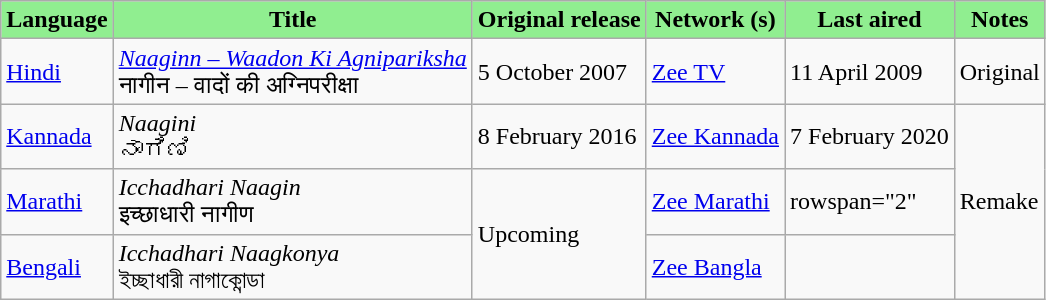<table class="wikitable">
<tr>
<th style=background:Lightgreen;">Language</th>
<th style=background:Lightgreen;">Title</th>
<th style=background:Lightgreen;">Original release</th>
<th style=background:Lightgreen;">Network (s)</th>
<th style=background:Lightgreen;">Last aired</th>
<th style=background:Lightgreen;">Notes</th>
</tr>
<tr>
<td><a href='#'>Hindi</a></td>
<td><em><a href='#'>Naaginn – Waadon Ki Agnipariksha</a></em> <br> नागीन – वादों की अग्निपरीक्षा</td>
<td>5 October 2007</td>
<td><a href='#'>Zee TV</a></td>
<td>11 April 2009</td>
<td>Original</td>
</tr>
<tr>
<td><a href='#'>Kannada</a></td>
<td><em>Naagini</em> <br> ನಾಗಿಣಿ</td>
<td>8 February 2016</td>
<td><a href='#'>Zee Kannada</a></td>
<td>7 February 2020</td>
<td rowspan="3">Remake</td>
</tr>
<tr>
<td><a href='#'>Marathi</a></td>
<td><em>Icchadhari Naagin</em> <br> इच्छाधारी नागीण</td>
<td rowspan="2">Upcoming</td>
<td><a href='#'>Zee Marathi</a></td>
<td>rowspan="2" </td>
</tr>
<tr>
<td><a href='#'>Bengali</a></td>
<td><em>Icchadhari Naagkonya</em> <br> ইচ্ছাধারী নাগাকোন্ডা</td>
<td><a href='#'>Zee Bangla</a></td>
</tr>
</table>
